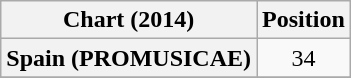<table class="wikitable sortable plainrowheaders" style="text-align:center">
<tr>
<th scope="col">Chart (2014)</th>
<th scope="col">Position</th>
</tr>
<tr>
<th scope="row">Spain (PROMUSICAE)</th>
<td>34</td>
</tr>
<tr>
</tr>
</table>
